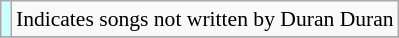<table class="wikitable" style="font-size:90%;">
<tr>
<th scope="row" style="background-color:#CCFFFF"></th>
<td>Indicates songs not written by Duran Duran</td>
</tr>
<tr>
</tr>
</table>
